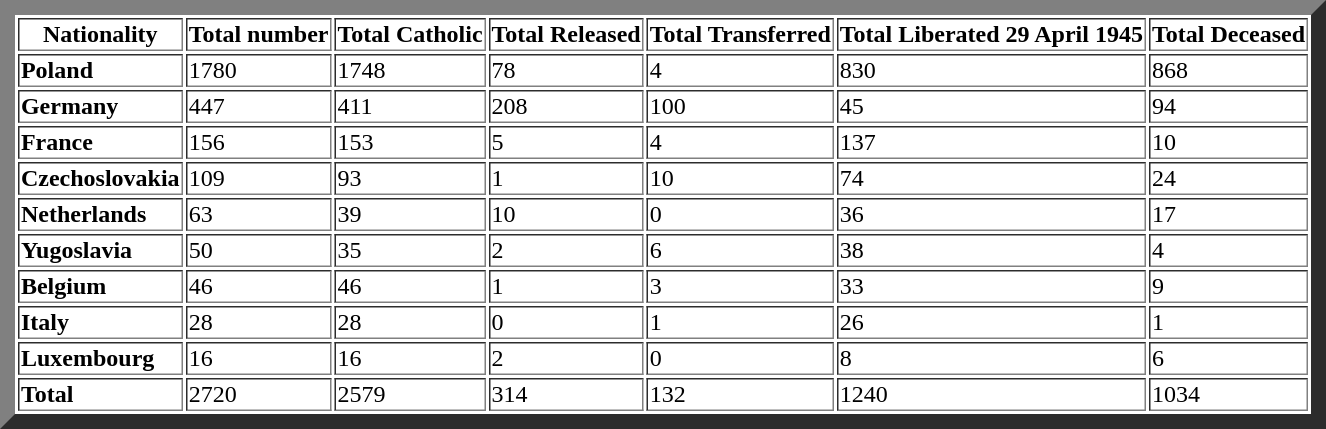<table border="10" style="margin:1em auto">
<tr>
<th>Nationality</th>
<th>Total number</th>
<th>Total Catholic</th>
<th>Total Released</th>
<th>Total Transferred</th>
<th>Total Liberated 29 April 1945</th>
<th>Total Deceased</th>
</tr>
<tr>
<td><strong> Poland</strong></td>
<td>1780</td>
<td>1748</td>
<td>78</td>
<td>4</td>
<td>830</td>
<td>868</td>
</tr>
<tr>
<td><strong> Germany</strong></td>
<td>447</td>
<td>411</td>
<td>208</td>
<td>100</td>
<td>45</td>
<td>94</td>
</tr>
<tr>
<td><strong> France</strong></td>
<td>156</td>
<td>153</td>
<td>5</td>
<td>4</td>
<td>137</td>
<td>10</td>
</tr>
<tr>
<td><strong> Czechoslovakia</strong></td>
<td>109</td>
<td>93</td>
<td>1</td>
<td>10</td>
<td>74</td>
<td>24</td>
</tr>
<tr>
<td><strong> Netherlands</strong></td>
<td>63</td>
<td>39</td>
<td>10</td>
<td>0</td>
<td>36</td>
<td>17</td>
</tr>
<tr>
<td><strong> Yugoslavia</strong></td>
<td>50</td>
<td>35</td>
<td>2</td>
<td>6</td>
<td>38</td>
<td>4</td>
</tr>
<tr>
<td><strong> Belgium</strong></td>
<td>46</td>
<td>46</td>
<td>1</td>
<td>3</td>
<td>33</td>
<td>9</td>
</tr>
<tr>
<td><strong> Italy</strong></td>
<td>28</td>
<td>28</td>
<td>0</td>
<td>1</td>
<td>26</td>
<td>1</td>
</tr>
<tr>
<td><strong>Luxembourg</strong></td>
<td>16</td>
<td>16</td>
<td>2</td>
<td>0</td>
<td>8</td>
<td>6</td>
</tr>
<tr>
<td><strong> Total</strong></td>
<td>2720</td>
<td>2579</td>
<td>314</td>
<td>132</td>
<td>1240</td>
<td>1034</td>
</tr>
</table>
